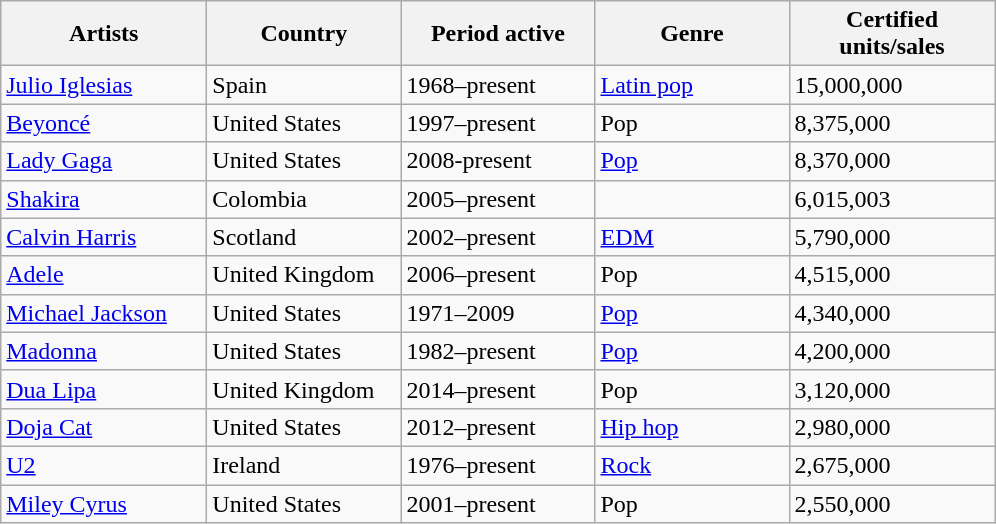<table class="wikitable plainrowheaders sortable">
<tr>
<th scope="col" style="width:130px;">Artists</th>
<th scope="col" style="width:122px;">Country</th>
<th scope="col" style="width:122px;">Period active</th>
<th scope="col" style="width:122px;">Genre</th>
<th scope="col" style="width:130px;">Certified units/sales</th>
</tr>
<tr>
<td><a href='#'>Julio Iglesias</a></td>
<td>Spain</td>
<td>1968–present</td>
<td><a href='#'>Latin pop</a></td>
<td>15,000,000</td>
</tr>
<tr>
<td><a href='#'>Beyoncé</a></td>
<td>United States</td>
<td>1997–present</td>
<td>Pop</td>
<td>8,375,000</td>
</tr>
<tr>
<td><a href='#'>Lady Gaga</a></td>
<td>United States</td>
<td>2008-present</td>
<td><a href='#'>Pop</a></td>
<td>8,370,000</td>
</tr>
<tr>
<td><a href='#'>Shakira</a></td>
<td>Colombia</td>
<td>2005–present</td>
<td></td>
<td>6,015,003</td>
</tr>
<tr>
<td><a href='#'>Calvin Harris</a></td>
<td>Scotland</td>
<td>2002–present</td>
<td><a href='#'>EDM</a></td>
<td>5,790,000</td>
</tr>
<tr>
<td><a href='#'>Adele</a></td>
<td>United Kingdom</td>
<td>2006–present</td>
<td>Pop</td>
<td>4,515,000</td>
</tr>
<tr>
<td><a href='#'>Michael Jackson</a></td>
<td>United States</td>
<td>1971–2009</td>
<td><a href='#'>Pop</a></td>
<td>4,340,000</td>
</tr>
<tr>
<td><a href='#'>Madonna</a></td>
<td>United States</td>
<td>1982–present</td>
<td><a href='#'>Pop</a></td>
<td>4,200,000</td>
</tr>
<tr>
<td><a href='#'>Dua Lipa</a></td>
<td>United Kingdom</td>
<td>2014–present</td>
<td>Pop</td>
<td>3,120,000</td>
</tr>
<tr>
<td><a href='#'>Doja Cat</a></td>
<td>United States</td>
<td>2012–present</td>
<td><a href='#'>Hip hop</a></td>
<td>2,980,000</td>
</tr>
<tr>
<td><a href='#'>U2</a></td>
<td>Ireland</td>
<td>1976–present</td>
<td><a href='#'>Rock</a></td>
<td>2,675,000</td>
</tr>
<tr>
<td><a href='#'>Miley Cyrus</a></td>
<td>United States</td>
<td>2001–present</td>
<td>Pop</td>
<td>2,550,000</td>
</tr>
</table>
